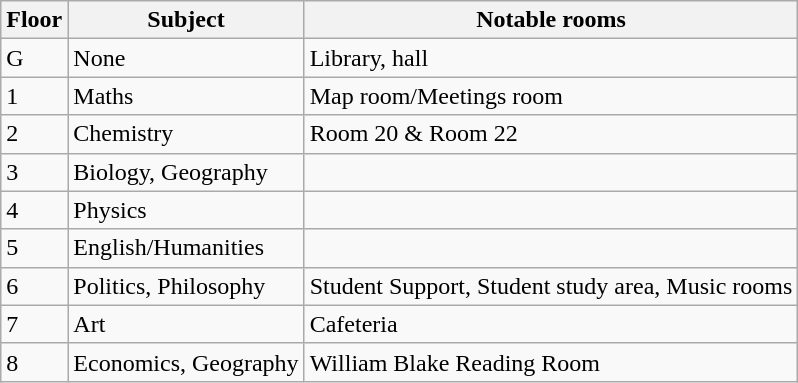<table class="wikitable">
<tr>
<th>Floor</th>
<th>Subject</th>
<th>Notable rooms</th>
</tr>
<tr>
<td>G</td>
<td>None</td>
<td>Library, hall</td>
</tr>
<tr>
<td>1</td>
<td>Maths</td>
<td>Map room/Meetings room</td>
</tr>
<tr>
<td>2</td>
<td>Chemistry</td>
<td>Room 20 & Room 22</td>
</tr>
<tr>
<td>3</td>
<td>Biology, Geography</td>
<td></td>
</tr>
<tr>
<td>4</td>
<td>Physics</td>
<td></td>
</tr>
<tr>
<td>5</td>
<td>English/Humanities</td>
<td></td>
</tr>
<tr>
<td>6</td>
<td>Politics, Philosophy</td>
<td>Student Support, Student study area, Music rooms</td>
</tr>
<tr>
<td>7</td>
<td>Art</td>
<td>Cafeteria</td>
</tr>
<tr>
<td>8</td>
<td>Economics, Geography</td>
<td>William Blake Reading Room</td>
</tr>
</table>
